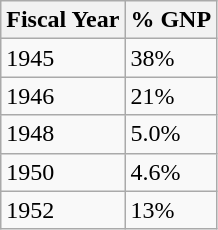<table class="wikitable floatright">
<tr>
<th>Fiscal Year</th>
<th>% GNP</th>
</tr>
<tr>
<td>1945</td>
<td>38%</td>
</tr>
<tr>
<td>1946</td>
<td>21%</td>
</tr>
<tr>
<td>1948</td>
<td>5.0%</td>
</tr>
<tr>
<td>1950</td>
<td>4.6%</td>
</tr>
<tr>
<td>1952</td>
<td>13%</td>
</tr>
</table>
